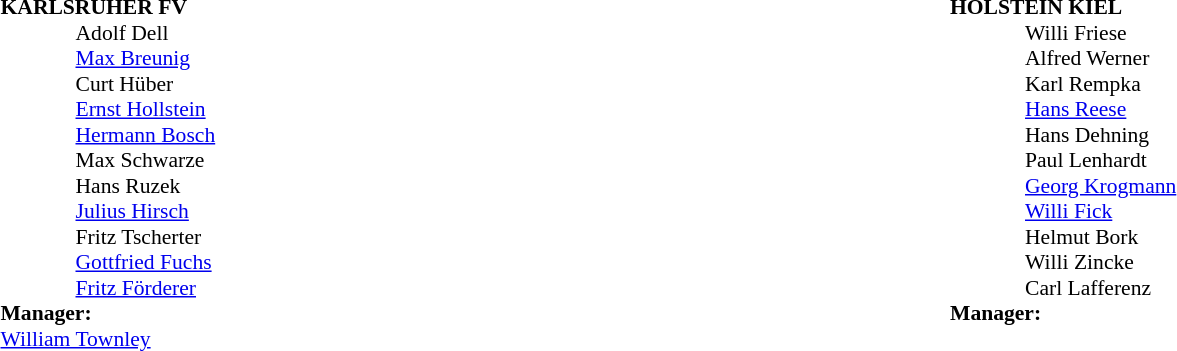<table width="100%">
<tr>
<td valign="top" width="50%"><br><table style="font-size: 90%" cellspacing="0" cellpadding="0">
<tr>
<td colspan="4"><strong>KARLSRUHER FV</strong></td>
</tr>
<tr>
<th width="25"></th>
<th width="25"></th>
</tr>
<tr>
<td></td>
<td><strong></strong></td>
<td> Adolf Dell</td>
</tr>
<tr>
<td></td>
<td><strong></strong></td>
<td> <a href='#'>Max Breunig</a></td>
</tr>
<tr>
<td></td>
<td><strong></strong></td>
<td> Curt Hüber</td>
</tr>
<tr>
<td></td>
<td><strong></strong></td>
<td> <a href='#'>Ernst Hollstein</a></td>
</tr>
<tr>
<td></td>
<td><strong></strong></td>
<td> <a href='#'>Hermann Bosch</a></td>
</tr>
<tr>
<td></td>
<td><strong></strong></td>
<td> Max Schwarze</td>
</tr>
<tr>
<td></td>
<td><strong></strong></td>
<td> Hans Ruzek</td>
</tr>
<tr>
<td></td>
<td><strong></strong></td>
<td> <a href='#'>Julius Hirsch</a></td>
</tr>
<tr>
<td></td>
<td><strong></strong></td>
<td> Fritz Tscherter</td>
</tr>
<tr>
<td></td>
<td><strong></strong></td>
<td> <a href='#'>Gottfried Fuchs</a></td>
</tr>
<tr>
<td></td>
<td><strong></strong></td>
<td> <a href='#'>Fritz Förderer</a></td>
</tr>
<tr>
<td colspan=4><strong>Manager:</strong></td>
</tr>
<tr>
<td colspan="4"> <a href='#'>William Townley</a></td>
</tr>
</table>
</td>
<td valign="top"></td>
<td valign="top" width="50%"><br><table style="font-size: 90%" cellspacing="0" cellpadding="0">
<tr>
<td colspan="4"><strong>HOLSTEIN KIEL</strong></td>
</tr>
<tr>
<th width="25"></th>
<th width="25"></th>
</tr>
<tr>
<td></td>
<td><strong></strong></td>
<td> Willi Friese</td>
</tr>
<tr>
<td></td>
<td><strong></strong></td>
<td> Alfred Werner</td>
</tr>
<tr>
<td></td>
<td><strong></strong></td>
<td> Karl Rempka</td>
</tr>
<tr>
<td></td>
<td><strong></strong></td>
<td> <a href='#'>Hans Reese</a></td>
</tr>
<tr>
<td></td>
<td><strong></strong></td>
<td> Hans Dehning</td>
</tr>
<tr>
<td></td>
<td><strong></strong></td>
<td> Paul Lenhardt</td>
</tr>
<tr>
<td></td>
<td><strong></strong></td>
<td> <a href='#'>Georg Krogmann</a></td>
</tr>
<tr>
<td></td>
<td><strong></strong></td>
<td> <a href='#'>Willi Fick</a></td>
</tr>
<tr>
<td></td>
<td><strong></strong></td>
<td> Helmut Bork</td>
</tr>
<tr>
<td></td>
<td><strong></strong></td>
<td> Willi Zincke</td>
</tr>
<tr>
<td></td>
<td><strong></strong></td>
<td> Carl Lafferenz</td>
</tr>
<tr>
<td colspan=4><strong>Manager:</strong></td>
</tr>
<tr>
<td colspan="4"></td>
</tr>
</table>
</td>
</tr>
</table>
